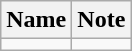<table class="wikitable">
<tr>
<th>Name</th>
<th>Note</th>
</tr>
<tr>
<td></td>
<td></td>
</tr>
</table>
